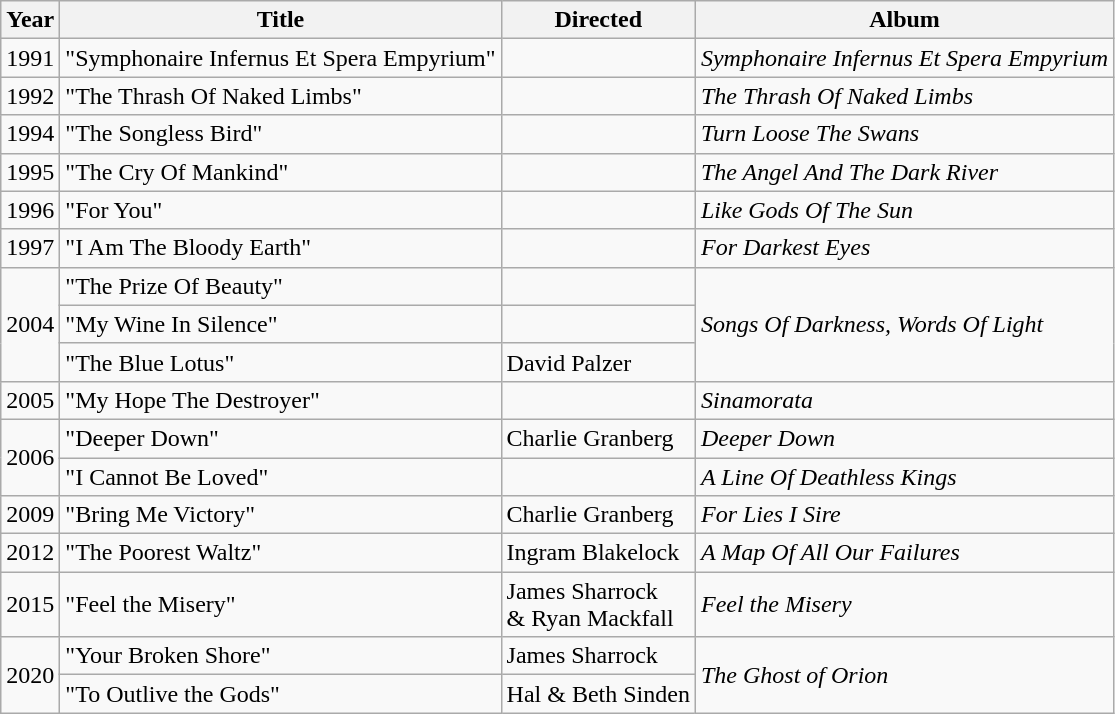<table class="wikitable">
<tr>
<th>Year</th>
<th>Title</th>
<th>Directed</th>
<th>Album</th>
</tr>
<tr>
<td>1991</td>
<td>"Symphonaire Infernus Et Spera Empyrium"</td>
<td></td>
<td><em>Symphonaire Infernus Et Spera Empyrium</em></td>
</tr>
<tr>
<td>1992</td>
<td>"The Thrash Of Naked Limbs"</td>
<td></td>
<td><em>The Thrash Of Naked Limbs</em></td>
</tr>
<tr>
<td>1994</td>
<td>"The Songless Bird"</td>
<td></td>
<td><em>Turn Loose The Swans</em></td>
</tr>
<tr>
<td>1995</td>
<td>"The Cry Of Mankind"</td>
<td></td>
<td><em>The Angel And The Dark River</em></td>
</tr>
<tr>
<td>1996</td>
<td>"For You"</td>
<td></td>
<td><em>Like Gods Of The Sun</em></td>
</tr>
<tr>
<td>1997</td>
<td>"I Am The Bloody Earth"</td>
<td></td>
<td><em>For Darkest Eyes</em></td>
</tr>
<tr>
<td rowspan=3>2004</td>
<td>"The Prize Of Beauty"</td>
<td></td>
<td rowspan=3><em>Songs Of Darkness, Words Of Light</em></td>
</tr>
<tr>
<td>"My Wine In Silence"</td>
<td></td>
</tr>
<tr>
<td>"The Blue Lotus"</td>
<td>David Palzer</td>
</tr>
<tr>
<td>2005</td>
<td>"My Hope The Destroyer"</td>
<td></td>
<td><em>Sinamorata</em></td>
</tr>
<tr>
<td rowspan=2>2006</td>
<td>"Deeper Down"</td>
<td>Charlie Granberg</td>
<td><em>Deeper Down</em></td>
</tr>
<tr>
<td>"I Cannot Be Loved"</td>
<td></td>
<td><em>A Line Of Deathless Kings</em></td>
</tr>
<tr>
<td>2009</td>
<td>"Bring Me Victory"</td>
<td>Charlie Granberg</td>
<td><em>For Lies I Sire</em></td>
</tr>
<tr>
<td>2012</td>
<td>"The Poorest Waltz"</td>
<td>Ingram Blakelock</td>
<td><em>A Map Of All Our Failures</em></td>
</tr>
<tr>
<td>2015</td>
<td>"Feel the Misery"</td>
<td>James Sharrock<br>& Ryan Mackfall</td>
<td><em>Feel the Misery</em></td>
</tr>
<tr>
<td rowspan="2">2020</td>
<td>"Your Broken Shore"</td>
<td>James Sharrock</td>
<td rowspan="2"><em>The Ghost of Orion</em></td>
</tr>
<tr>
<td>"To Outlive the Gods"</td>
<td>Hal & Beth Sinden</td>
</tr>
</table>
